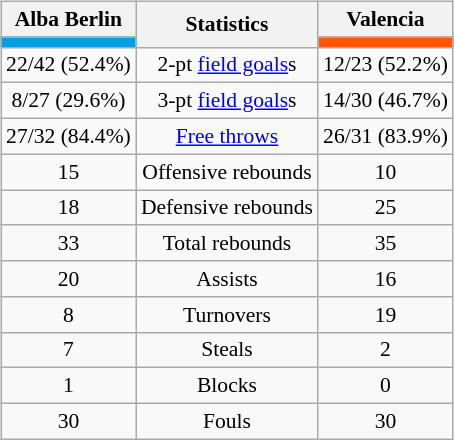<table style="width:100%;">
<tr>
<td valign=top align=right width=33%><br>













</td>
<td style="vertical-align:top; align:center; width:33%;"><br><table style="width:100%;">
<tr>
<td style="width=50%;"></td>
<td style="width=50%;"></td>
</tr>
</table>
<table class="wikitable" style="font-size:90%; text-align:center; margin:auto;" align=center>
<tr>
<th>Alba Berlin</th>
<th rowspan=2>Statistics</th>
<th>Valencia</th>
</tr>
<tr>
<td style="background:#009EE3;"></td>
<td style="background:#FE5900;"></td>
</tr>
<tr>
<td>22/42 (52.4%)</td>
<td>2-pt <a href='#'>field goals</a>s</td>
<td>12/23 (52.2%)</td>
</tr>
<tr>
<td>8/27 (29.6%)</td>
<td>3-pt <a href='#'>field goals</a>s</td>
<td>14/30 (46.7%)</td>
</tr>
<tr>
<td>27/32 (84.4%)</td>
<td><a href='#'>Free throws</a></td>
<td>26/31 (83.9%)</td>
</tr>
<tr>
<td>15</td>
<td>Offensive rebounds</td>
<td>10</td>
</tr>
<tr>
<td>18</td>
<td>Defensive rebounds</td>
<td>25</td>
</tr>
<tr>
<td>33</td>
<td>Total rebounds</td>
<td>35</td>
</tr>
<tr>
<td>20</td>
<td>Assists</td>
<td>16</td>
</tr>
<tr>
<td>8</td>
<td>Turnovers</td>
<td>19</td>
</tr>
<tr>
<td>7</td>
<td>Steals</td>
<td>2</td>
</tr>
<tr>
<td>1</td>
<td>Blocks</td>
<td>0</td>
</tr>
<tr>
<td>30</td>
<td>Fouls</td>
<td>30</td>
</tr>
</table>
</td>
<td style="vertical-align:top; align:left; width:33%;"><br>













</td>
</tr>
</table>
